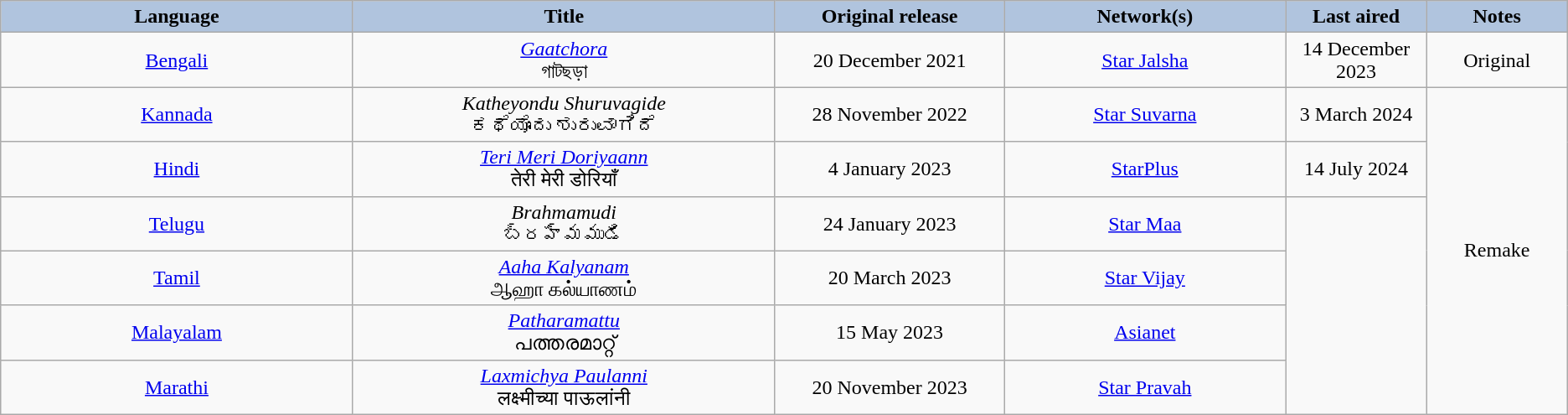<table class="wikitable" style="text-align:center;">
<tr>
<th style="background:LightSteelBlue; width:20%;">Language</th>
<th style="background:LightSteelBlue; width:24%;">Title</th>
<th style="background:LightSteelBlue; width:13%;">Original release</th>
<th style="background:LightSteelBlue; width:16%;">Network(s)</th>
<th style="background:LightSteelBlue; width:8%;">Last aired</th>
<th style="background:LightSteelBlue; width:8%;">Notes</th>
</tr>
<tr>
<td><a href='#'>Bengali</a></td>
<td><em><a href='#'>Gaatchora</a></em> <br> গাটছড়া</td>
<td>20 December 2021</td>
<td><a href='#'>Star Jalsha</a></td>
<td>14 December 2023</td>
<td>Original</td>
</tr>
<tr>
<td><a href='#'>Kannada</a></td>
<td><em>Katheyondu Shuruvagide</em> <br> ಕಥೆಯೊಂದು ಶುರುವಾಗಿದೆ</td>
<td>28 November 2022</td>
<td><a href='#'>Star Suvarna</a></td>
<td>3 March 2024</td>
<td rowspan="6">Remake</td>
</tr>
<tr>
<td><a href='#'>Hindi</a></td>
<td><em><a href='#'>Teri Meri Doriyaann</a></em> <br> तेरी मेरी डोरियाँ</td>
<td>4 January 2023</td>
<td><a href='#'>StarPlus</a></td>
<td>14 July 2024</td>
</tr>
<tr>
<td><a href='#'>Telugu</a></td>
<td><em>Brahmamudi</em> <br> బ్రహ్మముడి</td>
<td>24 January 2023</td>
<td><a href='#'>Star Maa</a></td>
</tr>
<tr>
<td><a href='#'>Tamil</a></td>
<td><em><a href='#'>Aaha Kalyanam</a></em> <br> ஆஹா கல்யாணம்</td>
<td>20 March 2023</td>
<td><a href='#'>Star Vijay</a></td>
</tr>
<tr>
<td><a href='#'>Malayalam</a></td>
<td><em><a href='#'>Patharamattu</a></em> <br> പത്തരമാറ്റ്</td>
<td>15 May 2023</td>
<td><a href='#'>Asianet</a></td>
</tr>
<tr>
<td><a href='#'>Marathi</a></td>
<td><em><a href='#'>Laxmichya Paulanni</a></em> <br> लक्ष्मीच्या पाऊलांनी</td>
<td>20 November 2023</td>
<td><a href='#'>Star Pravah</a></td>
</tr>
</table>
